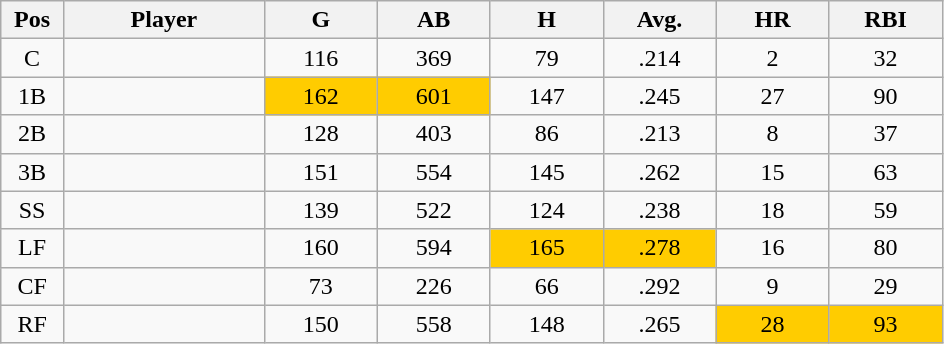<table class="wikitable sortable">
<tr>
<th bgcolor="#DDDDFF" width="5%">Pos</th>
<th bgcolor="#DDDDFF" width="16%">Player</th>
<th bgcolor="#DDDDFF" width="9%">G</th>
<th bgcolor="#DDDDFF" width="9%">AB</th>
<th bgcolor="#DDDDFF" width="9%">H</th>
<th bgcolor="#DDDDFF" width="9%">Avg.</th>
<th bgcolor="#DDDDFF" width="9%">HR</th>
<th bgcolor="#DDDDFF" width="9%">RBI</th>
</tr>
<tr align="center">
<td>C</td>
<td></td>
<td>116</td>
<td>369</td>
<td>79</td>
<td>.214</td>
<td>2</td>
<td>32</td>
</tr>
<tr align="center">
<td>1B</td>
<td></td>
<td bgcolor="FFCC00">162</td>
<td bgcolor="FFCC00">601</td>
<td>147</td>
<td>.245</td>
<td>27</td>
<td>90</td>
</tr>
<tr align="center">
<td>2B</td>
<td></td>
<td>128</td>
<td>403</td>
<td>86</td>
<td>.213</td>
<td>8</td>
<td>37</td>
</tr>
<tr align="center">
<td>3B</td>
<td></td>
<td>151</td>
<td>554</td>
<td>145</td>
<td>.262</td>
<td>15</td>
<td>63</td>
</tr>
<tr align="center">
<td>SS</td>
<td></td>
<td>139</td>
<td>522</td>
<td>124</td>
<td>.238</td>
<td>18</td>
<td>59</td>
</tr>
<tr align="center">
<td>LF</td>
<td></td>
<td>160</td>
<td>594</td>
<td bgcolor="#FFCC00">165</td>
<td bgcolor="#FFCC00">.278</td>
<td>16</td>
<td>80</td>
</tr>
<tr align="center">
<td>CF</td>
<td></td>
<td>73</td>
<td>226</td>
<td>66</td>
<td>.292</td>
<td>9</td>
<td>29</td>
</tr>
<tr align="center">
<td>RF</td>
<td></td>
<td>150</td>
<td>558</td>
<td>148</td>
<td>.265</td>
<td bgcolor="FFCC00">28</td>
<td bgcolor="FFCC00">93</td>
</tr>
</table>
